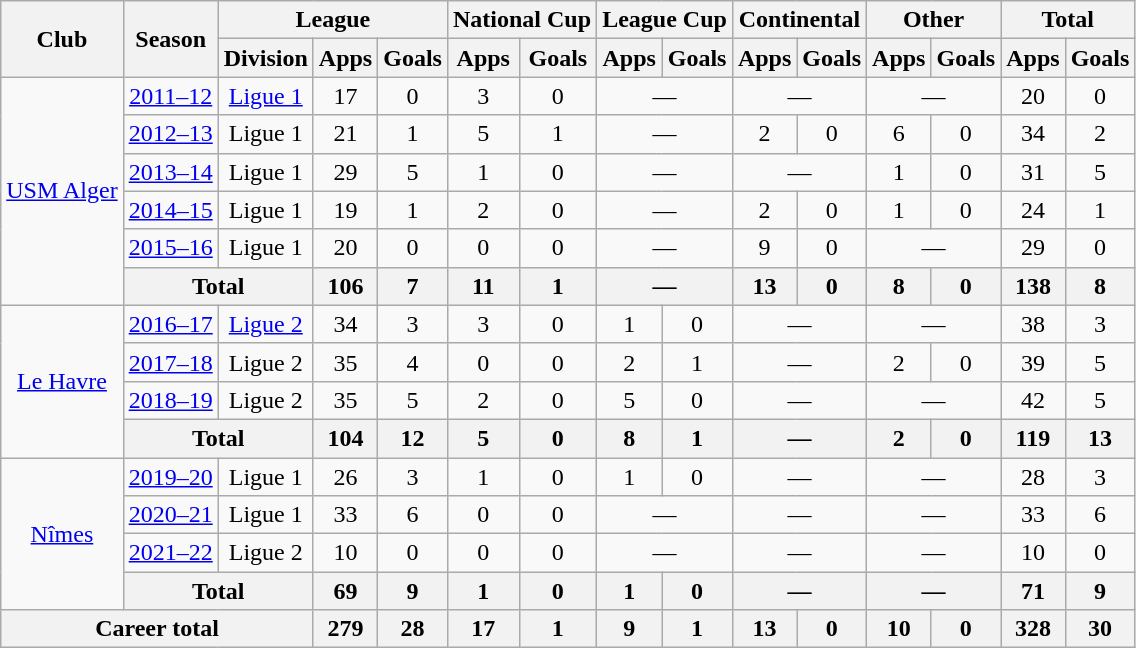<table class="wikitable" style="text-align:center">
<tr>
<th rowspan="2">Club</th>
<th rowspan="2">Season</th>
<th colspan="3">League</th>
<th colspan="2">National Cup</th>
<th colspan="2">League Cup</th>
<th colspan="2">Continental</th>
<th colspan="2">Other</th>
<th colspan="2">Total</th>
</tr>
<tr>
<th>Division</th>
<th>Apps</th>
<th>Goals</th>
<th>Apps</th>
<th>Goals</th>
<th>Apps</th>
<th>Goals</th>
<th>Apps</th>
<th>Goals</th>
<th>Apps</th>
<th>Goals</th>
<th>Apps</th>
<th>Goals</th>
</tr>
<tr>
<td rowspan="6"><a href='#'>USM Alger</a></td>
<td><a href='#'>2011–12</a></td>
<td><a href='#'>Ligue 1</a></td>
<td>17</td>
<td>0</td>
<td>3</td>
<td>0</td>
<td colspan="2">—</td>
<td colspan="2">—</td>
<td colspan="2">—</td>
<td>20</td>
<td>0</td>
</tr>
<tr>
<td><a href='#'>2012–13</a></td>
<td>Ligue 1</td>
<td>21</td>
<td>1</td>
<td>5</td>
<td>1</td>
<td colspan="2">—</td>
<td>2</td>
<td>0</td>
<td>6</td>
<td>0</td>
<td>34</td>
<td>2</td>
</tr>
<tr>
<td><a href='#'>2013–14</a></td>
<td>Ligue 1</td>
<td>29</td>
<td>5</td>
<td>1</td>
<td>0</td>
<td colspan="2">—</td>
<td colspan="2">—</td>
<td>1</td>
<td>0</td>
<td>31</td>
<td>5</td>
</tr>
<tr>
<td><a href='#'>2014–15</a></td>
<td>Ligue 1</td>
<td>19</td>
<td>1</td>
<td>2</td>
<td>0</td>
<td colspan="2">—</td>
<td>2</td>
<td>0</td>
<td>1</td>
<td>0</td>
<td>24</td>
<td>1</td>
</tr>
<tr>
<td><a href='#'>2015–16</a></td>
<td>Ligue 1</td>
<td>20</td>
<td>0</td>
<td>0</td>
<td>0</td>
<td colspan="2">—</td>
<td>9</td>
<td>0</td>
<td colspan="2">—</td>
<td>29</td>
<td>0</td>
</tr>
<tr>
<th colspan="2">Total</th>
<th>106</th>
<th>7</th>
<th>11</th>
<th>1</th>
<th colspan="2">—</th>
<th>13</th>
<th>0</th>
<th>8</th>
<th>0</th>
<th>138</th>
<th>8</th>
</tr>
<tr>
<td rowspan="4"><a href='#'>Le Havre</a></td>
<td><a href='#'>2016–17</a></td>
<td><a href='#'>Ligue 2</a></td>
<td>34</td>
<td>3</td>
<td>3</td>
<td>0</td>
<td>1</td>
<td>0</td>
<td colspan="2">—</td>
<td colspan="2">—</td>
<td>38</td>
<td>3</td>
</tr>
<tr>
<td><a href='#'>2017–18</a></td>
<td>Ligue 2</td>
<td>35</td>
<td>4</td>
<td>0</td>
<td>0</td>
<td>2</td>
<td>1</td>
<td colspan="2">—</td>
<td>2</td>
<td>0</td>
<td>39</td>
<td>5</td>
</tr>
<tr>
<td><a href='#'>2018–19</a></td>
<td>Ligue 2</td>
<td>35</td>
<td>5</td>
<td>2</td>
<td>0</td>
<td>5</td>
<td>0</td>
<td colspan="2">—</td>
<td colspan="2">—</td>
<td>42</td>
<td>5</td>
</tr>
<tr>
<th colspan="2">Total</th>
<th>104</th>
<th>12</th>
<th>5</th>
<th>0</th>
<th>8</th>
<th>1</th>
<th colspan="2">—</th>
<th>2</th>
<th>0</th>
<th>119</th>
<th>13</th>
</tr>
<tr>
<td rowspan="4"><a href='#'>Nîmes</a></td>
<td><a href='#'>2019–20</a></td>
<td rowspan="1">Ligue 1</td>
<td>26</td>
<td>3</td>
<td>1</td>
<td>0</td>
<td>1</td>
<td>0</td>
<td colspan="2">—</td>
<td colspan="2">—</td>
<td>28</td>
<td>3</td>
</tr>
<tr>
<td><a href='#'>2020–21</a></td>
<td>Ligue 1</td>
<td>33</td>
<td>6</td>
<td>0</td>
<td>0</td>
<td colspan="2">—</td>
<td colspan="2">—</td>
<td colspan="2">—</td>
<td>33</td>
<td>6</td>
</tr>
<tr>
<td><a href='#'>2021–22</a></td>
<td>Ligue 2</td>
<td>10</td>
<td>0</td>
<td>0</td>
<td>0</td>
<td colspan="2">—</td>
<td colspan="2">—</td>
<td colspan="2">—</td>
<td>10</td>
<td>0</td>
</tr>
<tr>
<th colspan="2">Total</th>
<th>69</th>
<th>9</th>
<th>1</th>
<th>0</th>
<th>1</th>
<th>0</th>
<th colspan="2">—</th>
<th colspan="2">—</th>
<th>71</th>
<th>9</th>
</tr>
<tr>
<th colspan="3">Career total</th>
<th>279</th>
<th>28</th>
<th>17</th>
<th>1</th>
<th>9</th>
<th>1</th>
<th>13</th>
<th>0</th>
<th>10</th>
<th>0</th>
<th>328</th>
<th>30</th>
</tr>
</table>
